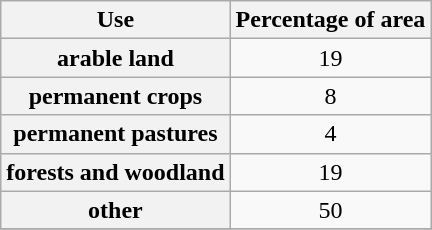<table class="wikitable" style="text-align:center">
<tr>
<th>Use</th>
<th>Percentage of area</th>
</tr>
<tr>
<th>arable land</th>
<td>19</td>
</tr>
<tr>
<th>permanent crops</th>
<td>8</td>
</tr>
<tr>
<th>permanent pastures</th>
<td>4</td>
</tr>
<tr>
<th>forests and woodland</th>
<td>19</td>
</tr>
<tr>
<th>other</th>
<td>50</td>
</tr>
<tr>
</tr>
</table>
